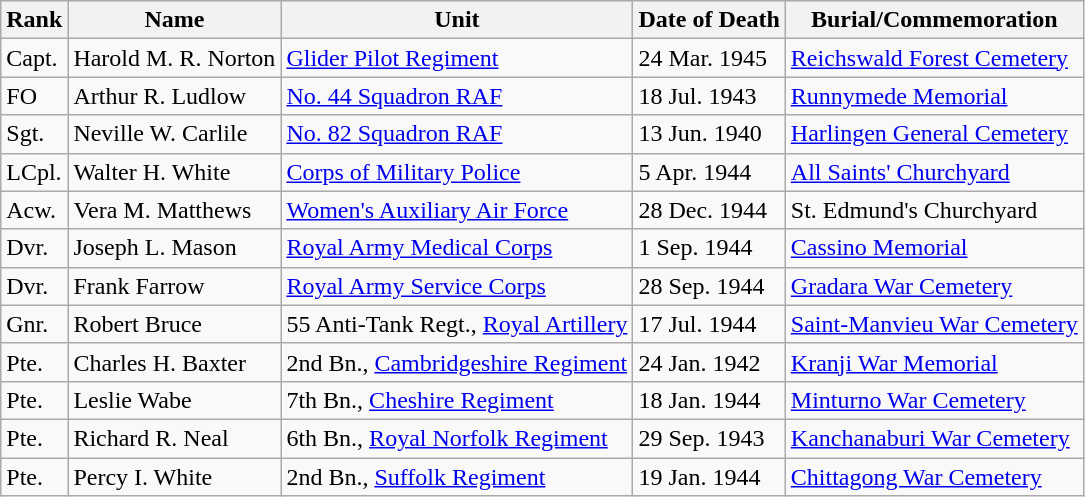<table class="wikitable">
<tr>
<th>Rank</th>
<th>Name</th>
<th>Unit</th>
<th>Date of Death</th>
<th>Burial/Commemoration</th>
</tr>
<tr>
<td>Capt.</td>
<td>Harold M. R. Norton</td>
<td><a href='#'>Glider Pilot Regiment</a></td>
<td>24 Mar. 1945</td>
<td><a href='#'>Reichswald Forest Cemetery</a></td>
</tr>
<tr>
<td>FO</td>
<td>Arthur R. Ludlow</td>
<td><a href='#'>No. 44 Squadron RAF</a></td>
<td>18 Jul. 1943</td>
<td><a href='#'>Runnymede Memorial</a></td>
</tr>
<tr>
<td>Sgt.</td>
<td>Neville W. Carlile</td>
<td><a href='#'>No. 82 Squadron RAF</a></td>
<td>13 Jun. 1940</td>
<td><a href='#'>Harlingen General Cemetery</a></td>
</tr>
<tr>
<td>LCpl.</td>
<td>Walter H. White</td>
<td><a href='#'>Corps of Military Police</a></td>
<td>5 Apr. 1944</td>
<td><a href='#'>All Saints' Churchyard</a></td>
</tr>
<tr>
<td>Acw.</td>
<td>Vera M. Matthews</td>
<td><a href='#'>Women's Auxiliary Air Force</a></td>
<td>28 Dec. 1944</td>
<td>St. Edmund's Churchyard</td>
</tr>
<tr>
<td>Dvr.</td>
<td>Joseph L. Mason</td>
<td><a href='#'>Royal Army Medical Corps</a></td>
<td>1 Sep. 1944</td>
<td><a href='#'>Cassino Memorial</a></td>
</tr>
<tr>
<td>Dvr.</td>
<td>Frank Farrow</td>
<td><a href='#'>Royal Army Service Corps</a></td>
<td>28 Sep. 1944</td>
<td><a href='#'>Gradara War Cemetery</a></td>
</tr>
<tr>
<td>Gnr.</td>
<td>Robert Bruce</td>
<td>55 Anti-Tank Regt., <a href='#'>Royal Artillery</a></td>
<td>17 Jul. 1944</td>
<td><a href='#'>Saint-Manvieu War Cemetery</a></td>
</tr>
<tr>
<td>Pte.</td>
<td>Charles H. Baxter</td>
<td>2nd Bn., <a href='#'>Cambridgeshire Regiment</a></td>
<td>24 Jan. 1942</td>
<td><a href='#'>Kranji War Memorial</a></td>
</tr>
<tr>
<td>Pte.</td>
<td>Leslie Wabe</td>
<td>7th Bn., <a href='#'>Cheshire Regiment</a></td>
<td>18 Jan. 1944</td>
<td><a href='#'>Minturno War Cemetery</a></td>
</tr>
<tr>
<td>Pte.</td>
<td>Richard R. Neal</td>
<td>6th Bn., <a href='#'>Royal Norfolk Regiment</a></td>
<td>29 Sep. 1943</td>
<td><a href='#'>Kanchanaburi War Cemetery</a></td>
</tr>
<tr>
<td>Pte.</td>
<td>Percy I. White</td>
<td>2nd Bn., <a href='#'>Suffolk Regiment</a></td>
<td>19 Jan. 1944</td>
<td><a href='#'>Chittagong War Cemetery</a></td>
</tr>
</table>
